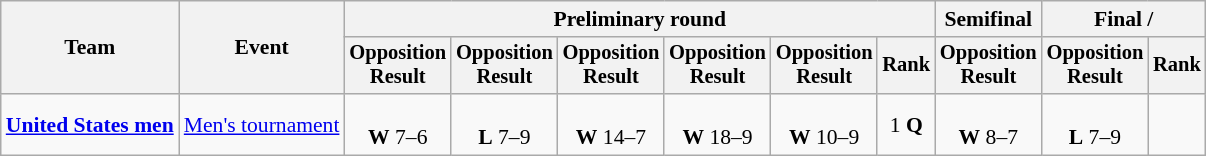<table class=wikitable style=font-size:90%;text-align:center>
<tr>
<th rowspan=2>Team</th>
<th rowspan=2>Event</th>
<th colspan=6>Preliminary round</th>
<th>Semifinal</th>
<th colspan=2>Final / </th>
</tr>
<tr style=font-size:95%>
<th>Opposition<br>Result</th>
<th>Opposition<br>Result</th>
<th>Opposition<br>Result</th>
<th>Opposition<br>Result</th>
<th>Opposition<br>Result</th>
<th>Rank</th>
<th>Opposition<br>Result</th>
<th>Opposition<br>Result</th>
<th>Rank</th>
</tr>
<tr>
<td align=left><strong><a href='#'>United States men</a></strong></td>
<td align=left><a href='#'>Men's tournament</a></td>
<td><br><strong>W</strong> 7–6</td>
<td><br><strong>L</strong> 7–9</td>
<td><br><strong>W</strong> 14–7</td>
<td><br><strong>W</strong> 18–9</td>
<td><br><strong>W</strong> 10–9</td>
<td>1 <strong>Q</strong></td>
<td><br><strong>W</strong> 8–7</td>
<td><br><strong>L</strong> 7–9</td>
<td></td>
</tr>
</table>
